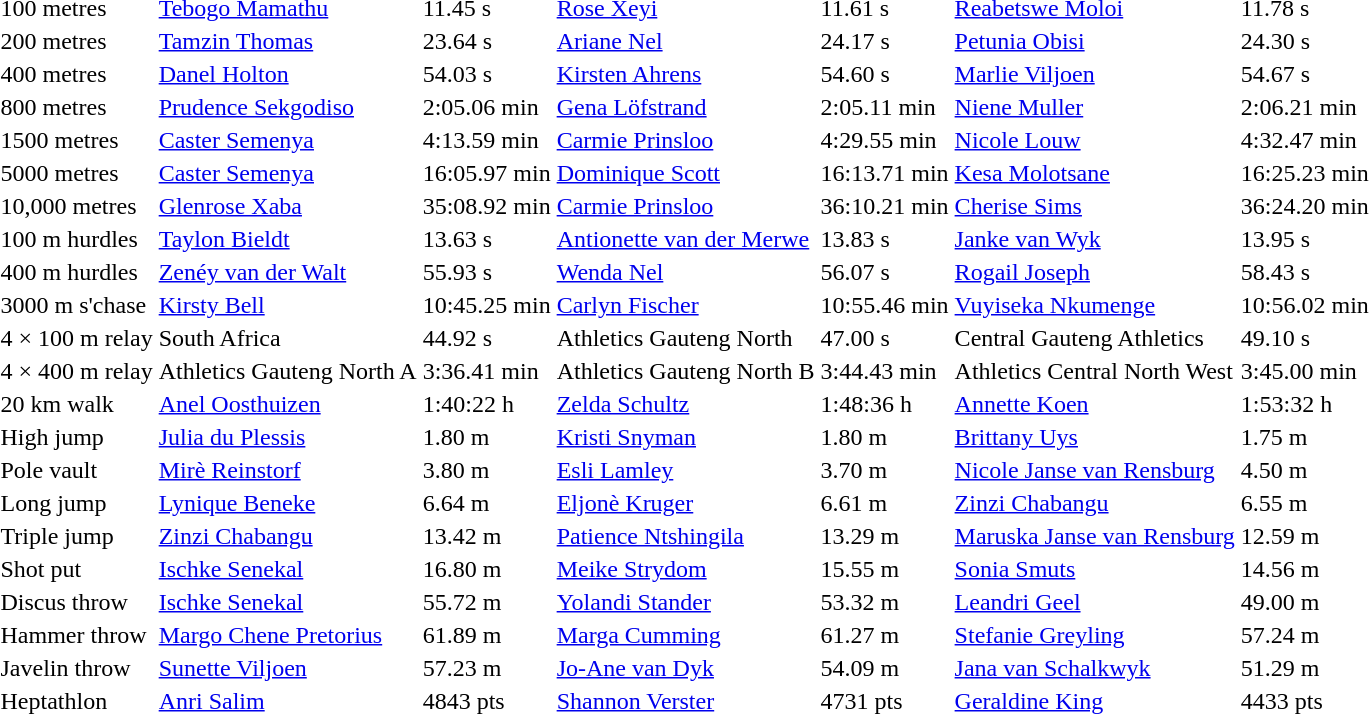<table>
<tr>
<td>100 metres</td>
<td><a href='#'>Tebogo Mamathu</a></td>
<td>11.45 s</td>
<td><a href='#'>Rose Xeyi</a></td>
<td>11.61 s</td>
<td><a href='#'>Reabetswe Moloi</a></td>
<td>11.78 s</td>
</tr>
<tr>
<td>200 metres</td>
<td><a href='#'>Tamzin Thomas</a></td>
<td>23.64 s</td>
<td><a href='#'>Ariane Nel</a></td>
<td>24.17 s</td>
<td><a href='#'>Petunia Obisi</a></td>
<td>24.30 s</td>
</tr>
<tr>
<td>400 metres</td>
<td><a href='#'>Danel Holton</a></td>
<td>54.03 s</td>
<td><a href='#'>Kirsten Ahrens</a></td>
<td>54.60 s</td>
<td><a href='#'>Marlie Viljoen</a></td>
<td>54.67 s</td>
</tr>
<tr>
<td>800 metres</td>
<td><a href='#'>Prudence Sekgodiso</a></td>
<td>2:05.06 min</td>
<td><a href='#'>Gena Löfstrand</a></td>
<td>2:05.11 min</td>
<td><a href='#'>Niene Muller</a></td>
<td>2:06.21 min</td>
</tr>
<tr>
<td>1500 metres</td>
<td><a href='#'>Caster Semenya</a></td>
<td>4:13.59 min</td>
<td><a href='#'>Carmie Prinsloo</a></td>
<td>4:29.55 min</td>
<td><a href='#'>Nicole Louw</a></td>
<td>4:32.47 min</td>
</tr>
<tr>
<td>5000 metres</td>
<td><a href='#'>Caster Semenya</a></td>
<td>16:05.97 min</td>
<td><a href='#'>Dominique Scott</a></td>
<td>16:13.71 min</td>
<td><a href='#'>Kesa Molotsane</a></td>
<td>16:25.23 min</td>
</tr>
<tr>
<td>10,000 metres</td>
<td><a href='#'>Glenrose Xaba</a></td>
<td>35:08.92 min</td>
<td><a href='#'>Carmie Prinsloo</a></td>
<td>36:10.21 min</td>
<td><a href='#'>Cherise Sims</a></td>
<td>36:24.20 min</td>
</tr>
<tr>
<td>100 m hurdles</td>
<td><a href='#'>Taylon Bieldt</a></td>
<td>13.63 s</td>
<td><a href='#'>Antionette van der Merwe</a></td>
<td>13.83 s</td>
<td><a href='#'>Janke van Wyk</a></td>
<td>13.95 s</td>
</tr>
<tr>
<td>400 m hurdles</td>
<td><a href='#'>Zenéy van der Walt</a></td>
<td>55.93 s</td>
<td><a href='#'>Wenda Nel</a></td>
<td>56.07 s</td>
<td><a href='#'>Rogail Joseph</a></td>
<td>58.43 s</td>
</tr>
<tr>
<td>3000 m s'chase</td>
<td><a href='#'>Kirsty Bell</a></td>
<td>10:45.25 min</td>
<td><a href='#'>Carlyn Fischer</a></td>
<td>10:55.46 min</td>
<td><a href='#'>Vuyiseka Nkumenge</a></td>
<td>10:56.02 min</td>
</tr>
<tr>
<td>4 × 100 m relay</td>
<td>South Africa</td>
<td>44.92 s</td>
<td>Athletics Gauteng North</td>
<td>47.00 s</td>
<td>Central Gauteng Athletics</td>
<td>49.10 s</td>
</tr>
<tr>
<td>4 × 400 m relay</td>
<td>Athletics Gauteng North A</td>
<td>3:36.41 min</td>
<td>Athletics Gauteng North B</td>
<td>3:44.43 min</td>
<td>Athletics Central North West</td>
<td>3:45.00 min</td>
</tr>
<tr>
<td>20 km walk</td>
<td><a href='#'>Anel Oosthuizen</a></td>
<td>1:40:22 h</td>
<td><a href='#'>Zelda Schultz</a></td>
<td>1:48:36 h</td>
<td><a href='#'>Annette Koen</a></td>
<td>1:53:32 h</td>
</tr>
<tr>
<td>High jump</td>
<td><a href='#'>Julia du Plessis</a></td>
<td>1.80 m</td>
<td><a href='#'>Kristi Snyman</a></td>
<td>1.80 m</td>
<td><a href='#'>Brittany Uys</a></td>
<td>1.75 m</td>
</tr>
<tr>
<td>Pole vault</td>
<td><a href='#'>Mirè Reinstorf</a></td>
<td>3.80 m</td>
<td><a href='#'>Esli Lamley</a></td>
<td>3.70 m</td>
<td><a href='#'>Nicole Janse van Rensburg</a></td>
<td>4.50 m</td>
</tr>
<tr>
<td>Long jump</td>
<td><a href='#'>Lynique Beneke</a></td>
<td>6.64 m</td>
<td><a href='#'>Eljonè Kruger</a></td>
<td>6.61 m</td>
<td><a href='#'>Zinzi Chabangu</a></td>
<td>6.55 m</td>
</tr>
<tr>
<td>Triple jump</td>
<td><a href='#'>Zinzi Chabangu</a></td>
<td>13.42 m</td>
<td><a href='#'>Patience Ntshingila</a></td>
<td>13.29 m</td>
<td><a href='#'>Maruska Janse van Rensburg</a></td>
<td>12.59 m</td>
</tr>
<tr>
<td>Shot put</td>
<td><a href='#'>Ischke Senekal</a></td>
<td>16.80 m</td>
<td><a href='#'>Meike Strydom</a></td>
<td>15.55 m</td>
<td><a href='#'>Sonia Smuts</a></td>
<td>14.56 m</td>
</tr>
<tr>
<td>Discus throw</td>
<td><a href='#'>Ischke Senekal</a></td>
<td>55.72 m</td>
<td><a href='#'>Yolandi Stander</a></td>
<td>53.32 m</td>
<td><a href='#'>Leandri Geel</a></td>
<td>49.00 m</td>
</tr>
<tr>
<td>Hammer throw</td>
<td><a href='#'>Margo Chene Pretorius</a></td>
<td>61.89 m</td>
<td><a href='#'>Marga Cumming</a></td>
<td>61.27 m</td>
<td><a href='#'>Stefanie Greyling</a></td>
<td>57.24 m</td>
</tr>
<tr>
<td>Javelin throw</td>
<td><a href='#'>Sunette Viljoen</a></td>
<td>57.23 m</td>
<td><a href='#'>Jo-Ane van Dyk</a></td>
<td>54.09 m</td>
<td><a href='#'>Jana van Schalkwyk</a></td>
<td>51.29 m</td>
</tr>
<tr>
<td>Heptathlon</td>
<td><a href='#'>Anri Salim</a></td>
<td>4843 pts</td>
<td><a href='#'>Shannon Verster</a></td>
<td>4731 pts</td>
<td><a href='#'>Geraldine King</a></td>
<td>4433 pts</td>
</tr>
</table>
